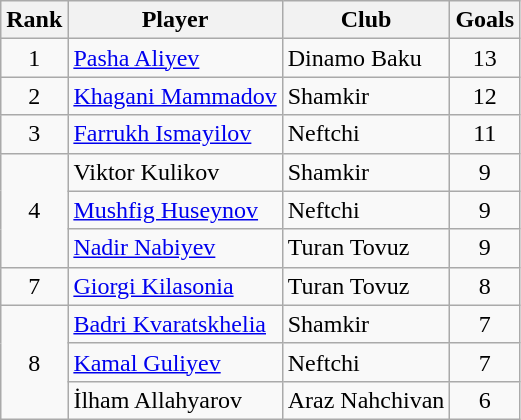<table class="wikitable" style="text-align:center">
<tr>
<th>Rank</th>
<th>Player</th>
<th>Club</th>
<th>Goals</th>
</tr>
<tr>
<td>1</td>
<td align="left"> <a href='#'>Pasha Aliyev</a></td>
<td align="left">Dinamo Baku</td>
<td>13</td>
</tr>
<tr>
<td>2</td>
<td align="left"> <a href='#'>Khagani Mammadov</a></td>
<td align="left">Shamkir</td>
<td>12</td>
</tr>
<tr>
<td>3</td>
<td align="left"> <a href='#'>Farrukh Ismayilov</a></td>
<td align="left">Neftchi</td>
<td>11</td>
</tr>
<tr>
<td rowspan="3">4</td>
<td align="left"> Viktor Kulikov</td>
<td align="left">Shamkir</td>
<td>9</td>
</tr>
<tr>
<td align="left"> <a href='#'>Mushfig Huseynov</a></td>
<td align="left">Neftchi</td>
<td>9</td>
</tr>
<tr>
<td align="left"> <a href='#'>Nadir Nabiyev</a></td>
<td align="left">Turan Tovuz</td>
<td>9</td>
</tr>
<tr>
<td>7</td>
<td align="left"> <a href='#'>Giorgi Kilasonia</a></td>
<td align="left">Turan Tovuz</td>
<td>8</td>
</tr>
<tr>
<td rowspan="3">8</td>
<td align="left"> <a href='#'>Badri Kvaratskhelia</a></td>
<td align="left">Shamkir</td>
<td>7</td>
</tr>
<tr>
<td align="left"> <a href='#'>Kamal Guliyev</a></td>
<td align="left">Neftchi</td>
<td>7</td>
</tr>
<tr>
<td align="left"> İlham Allahyarov</td>
<td align="left">Araz Nahchivan</td>
<td>6</td>
</tr>
</table>
